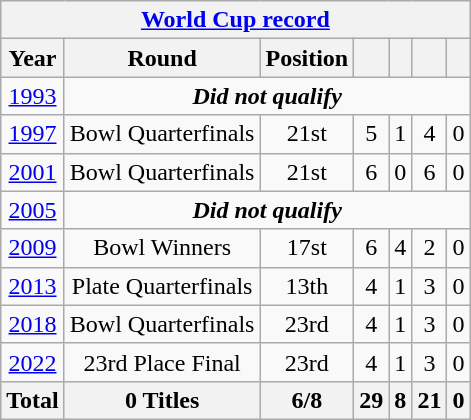<table class="wikitable" style="text-align: center;">
<tr>
<th colspan=10><a href='#'>World Cup record</a></th>
</tr>
<tr>
<th>Year</th>
<th>Round</th>
<th>Position</th>
<th></th>
<th></th>
<th></th>
<th></th>
</tr>
<tr>
<td> <a href='#'>1993</a></td>
<td colspan=6><strong><em>Did not qualify</em></strong></td>
</tr>
<tr>
<td> <a href='#'>1997</a></td>
<td>Bowl Quarterfinals</td>
<td>21st</td>
<td>5</td>
<td>1</td>
<td>4</td>
<td>0</td>
</tr>
<tr>
<td> <a href='#'>2001</a></td>
<td>Bowl Quarterfinals</td>
<td>21st</td>
<td>6</td>
<td>0</td>
<td>6</td>
<td>0</td>
</tr>
<tr>
<td> <a href='#'>2005</a></td>
<td colspan=6><strong><em>Did not qualify</em></strong></td>
</tr>
<tr>
<td> <a href='#'>2009</a></td>
<td>Bowl Winners</td>
<td>17st</td>
<td>6</td>
<td>4</td>
<td>2</td>
<td>0</td>
</tr>
<tr>
<td> <a href='#'>2013</a></td>
<td>Plate Quarterfinals</td>
<td>13th</td>
<td>4</td>
<td>1</td>
<td>3</td>
<td>0</td>
</tr>
<tr>
<td> <a href='#'>2018</a></td>
<td>Bowl Quarterfinals</td>
<td>23rd</td>
<td>4</td>
<td>1</td>
<td>3</td>
<td>0</td>
</tr>
<tr>
<td> <a href='#'>2022</a></td>
<td>23rd Place Final</td>
<td>23rd</td>
<td>4</td>
<td>1</td>
<td>3</td>
<td>0</td>
</tr>
<tr>
<th>Total</th>
<th>0 Titles</th>
<th>6/8</th>
<th>29</th>
<th>8</th>
<th>21</th>
<th>0</th>
</tr>
</table>
